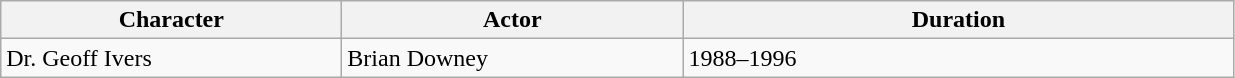<table class="wikitable">
<tr>
<th style="width:220px;">Character</th>
<th style="width:220px;">Actor</th>
<th style="width:360px;">Duration</th>
</tr>
<tr>
<td>Dr. Geoff Ivers</td>
<td>Brian Downey</td>
<td>1988–1996</td>
</tr>
</table>
